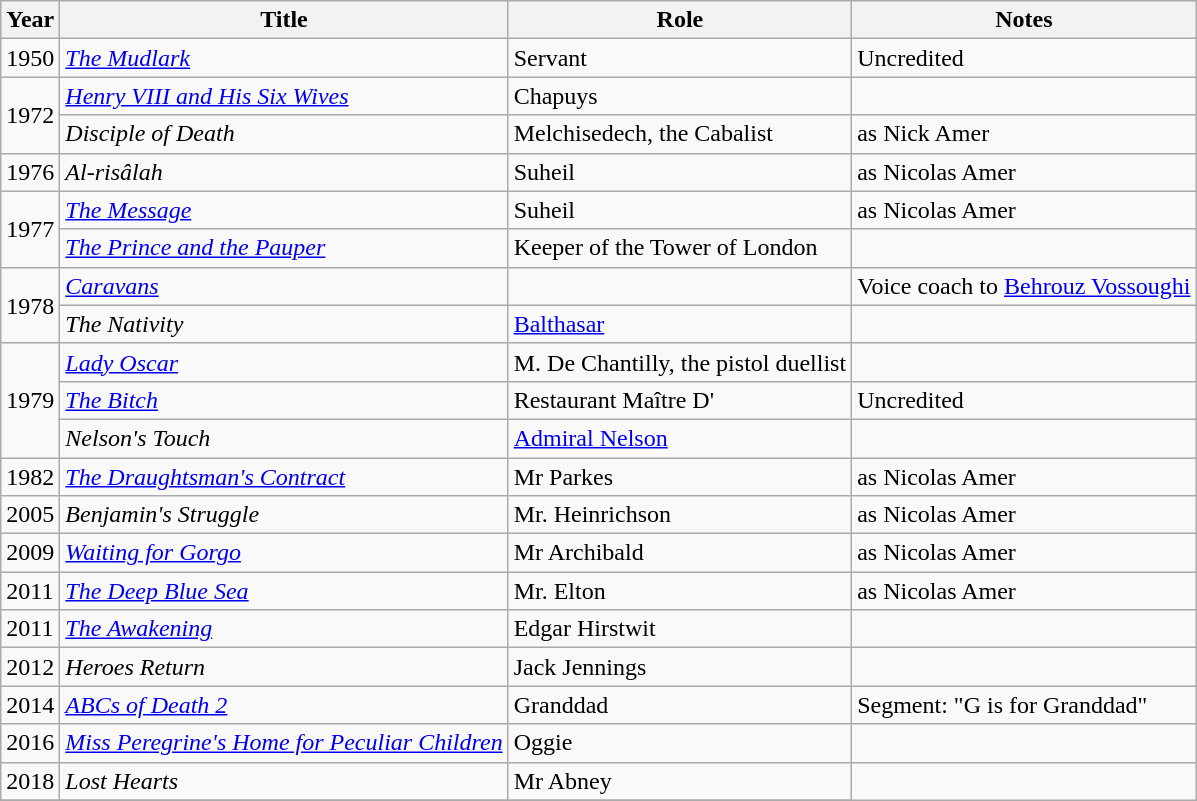<table class="wikitable">
<tr>
<th>Year</th>
<th>Title</th>
<th>Role</th>
<th>Notes</th>
</tr>
<tr>
<td>1950</td>
<td><em><a href='#'>The Mudlark</a></em></td>
<td>Servant</td>
<td>Uncredited</td>
</tr>
<tr>
<td rowspan="2">1972</td>
<td><em><a href='#'>Henry VIII and His Six Wives</a></em></td>
<td>Chapuys</td>
<td></td>
</tr>
<tr>
<td><em>Disciple of Death</em></td>
<td>Melchisedech, the Cabalist</td>
<td>as Nick Amer</td>
</tr>
<tr>
<td>1976</td>
<td><em>Al-risâlah</em></td>
<td>Suheil</td>
<td>as Nicolas Amer</td>
</tr>
<tr>
<td rowspan="2">1977</td>
<td><em><a href='#'>The Message</a></em></td>
<td>Suheil</td>
<td>as Nicolas Amer</td>
</tr>
<tr>
<td><em><a href='#'>The Prince and the Pauper</a></em></td>
<td>Keeper of the Tower of London</td>
<td></td>
</tr>
<tr>
<td rowspan="2">1978</td>
<td><em><a href='#'>Caravans</a></em></td>
<td></td>
<td>Voice coach to <a href='#'>Behrouz Vossoughi</a></td>
</tr>
<tr>
<td><em>The Nativity</em></td>
<td><a href='#'>Balthasar</a></td>
<td></td>
</tr>
<tr>
<td rowspan="3">1979</td>
<td><em><a href='#'>Lady Oscar</a></em></td>
<td>M. De Chantilly, the pistol duellist</td>
<td></td>
</tr>
<tr>
<td><em><a href='#'>The Bitch</a></em></td>
<td>Restaurant Maître D'</td>
<td>Uncredited</td>
</tr>
<tr>
<td><em>Nelson's Touch</em></td>
<td><a href='#'>Admiral Nelson</a></td>
<td></td>
</tr>
<tr>
<td>1982</td>
<td><em><a href='#'>The Draughtsman's Contract</a></em></td>
<td>Mr Parkes</td>
<td>as Nicolas Amer</td>
</tr>
<tr>
<td>2005</td>
<td><em>Benjamin's Struggle</em></td>
<td>Mr. Heinrichson</td>
<td>as Nicolas Amer</td>
</tr>
<tr>
<td>2009</td>
<td><em><a href='#'>Waiting for Gorgo</a></em></td>
<td>Mr Archibald</td>
<td>as Nicolas Amer</td>
</tr>
<tr>
<td>2011</td>
<td><em><a href='#'>The Deep Blue Sea</a></em></td>
<td>Mr. Elton</td>
<td>as Nicolas Amer</td>
</tr>
<tr>
<td>2011</td>
<td><em><a href='#'>The Awakening</a></em></td>
<td>Edgar Hirstwit</td>
<td></td>
</tr>
<tr>
<td>2012</td>
<td><em>Heroes Return</em></td>
<td>Jack Jennings</td>
<td></td>
</tr>
<tr>
<td>2014</td>
<td><em><a href='#'>ABCs of Death 2</a></em></td>
<td>Granddad</td>
<td>Segment: "G is for Granddad"</td>
</tr>
<tr>
<td>2016</td>
<td><em><a href='#'>Miss Peregrine's Home for Peculiar Children</a></em></td>
<td>Oggie</td>
<td></td>
</tr>
<tr>
<td>2018</td>
<td><em>Lost Hearts</em></td>
<td>Mr Abney</td>
</tr>
<tr>
</tr>
</table>
